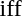<table>
<tr>
<td></td>
<td>iff</td>
<td></td>
</tr>
</table>
